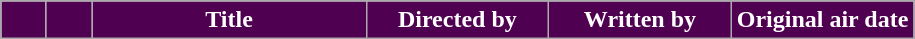<table class="wikitable plainrowheaders" style="background:#FFFFFF">
<tr>
<th style="background:#500050; color:white; width:5%"></th>
<th style="background:#500050; color:white; width:5%"></th>
<th style="background:#500050; color:white">Title</th>
<th style="background:#500050; color:white; width:20%">Directed by</th>
<th style="background:#500050; color:white; width:20%">Written by</th>
<th style="background:#500050; color:white; width:20%">Original air date<br>




</th>
</tr>
</table>
